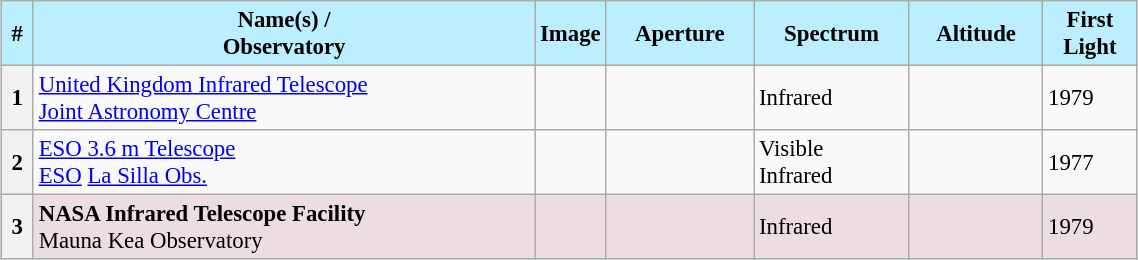<table class="wikitable sortable" style="margin: 1em auto 1em auto; width:60%; font-size:95%;">
<tr>
<th style="background: #BBEEFF;">#</th>
<th style="background: #BBEEFF;">Name(s) /<br> Observatory</th>
<th style="width:40px; background: #BBEEFF;">Image</th>
<th style="background: #BBEEFF;">Aperture</th>
<th style="background: #BBEEFF;">Spectrum</th>
<th style="background: #BBEEFF;">Altitude</th>
<th style="background: #BBEEFF;">First <br>Light</th>
</tr>
<tr>
<th>1</th>
<td><a href='#'>United Kingdom Infrared Telescope</a> <br> <a href='#'>Joint Astronomy Centre</a></td>
<td></td>
<td></td>
<td>Infrared</td>
<td></td>
<td>1979</td>
</tr>
<tr>
<th>2</th>
<td><a href='#'>ESO 3.6 m Telescope</a> <br> <a href='#'>ESO</a> <a href='#'>La Silla Obs.</a></td>
<td></td>
<td></td>
<td>Visible <br> Infrared</td>
<td></td>
<td>1977</td>
</tr>
<tr bgcolor="#EBDDE2">
<th>3</th>
<td><strong>NASA Infrared Telescope Facility</strong> <br> Mauna Kea Observatory</td>
<td></td>
<td></td>
<td>Infrared</td>
<td></td>
<td>1979</td>
</tr>
</table>
